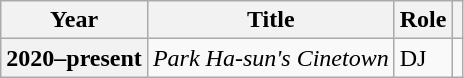<table class="wikitable plainrowheaders sortable">
<tr>
<th scope="col">Year</th>
<th scope="col">Title</th>
<th scope="col">Role</th>
<th scope="col" class="unsortable"></th>
</tr>
<tr>
<th scope="row">2020–present</th>
<td><em>Park Ha-sun's Cinetown</em></td>
<td>DJ</td>
<td style="text-align:center"></td>
</tr>
</table>
